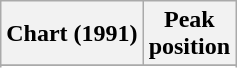<table class="wikitable sortable plainrowheaders" style="text-align:center">
<tr>
<th>Chart (1991)</th>
<th>Peak<br>position</th>
</tr>
<tr>
</tr>
<tr>
</tr>
<tr>
</tr>
</table>
